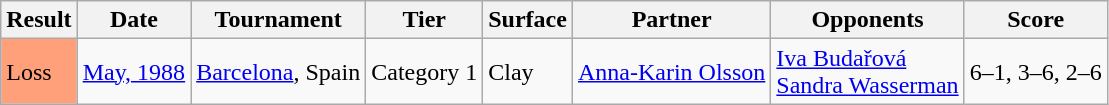<table class="sortable wikitable">
<tr>
<th>Result</th>
<th>Date</th>
<th>Tournament</th>
<th>Tier</th>
<th>Surface</th>
<th>Partner</th>
<th>Opponents</th>
<th class="unsortable">Score</th>
</tr>
<tr>
<td style="background:#FFA07A;">Loss</td>
<td><a href='#'>May, 1988</a></td>
<td><a href='#'>Barcelona</a>, Spain</td>
<td>Category 1</td>
<td>Clay</td>
<td> <a href='#'>Anna-Karin Olsson</a></td>
<td> <a href='#'>Iva Budařová</a><br> <a href='#'>Sandra Wasserman</a></td>
<td>6–1, 3–6, 2–6</td>
</tr>
</table>
